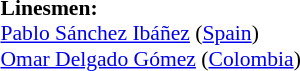<table width=50% style="font-size: 90%">
<tr>
<td><br><strong>Linesmen:</strong>
<br><a href='#'>Pablo Sánchez Ibáñez</a> (<a href='#'>Spain</a>)
<br><a href='#'>Omar Delgado Gómez</a> (<a href='#'>Colombia</a>)</td>
</tr>
</table>
